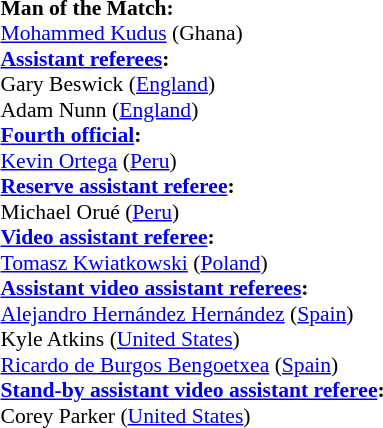<table style="width:100%; font-size:90%;">
<tr>
<td><br><strong>Man of the Match:</strong>
<br><a href='#'>Mohammed Kudus</a> (Ghana)<br><strong><a href='#'>Assistant referees</a>:</strong>
<br>Gary Beswick (<a href='#'>England</a>)
<br>Adam Nunn (<a href='#'>England</a>)
<br><strong><a href='#'>Fourth official</a>:</strong>
<br><a href='#'>Kevin Ortega</a> (<a href='#'>Peru</a>)
<br><strong><a href='#'>Reserve assistant referee</a>:</strong>
<br>Michael Orué (<a href='#'>Peru</a>)
<br><strong><a href='#'>Video assistant referee</a>:</strong>
<br><a href='#'>Tomasz Kwiatkowski</a> (<a href='#'>Poland</a>)
<br><strong><a href='#'>Assistant video assistant referees</a>:</strong>
<br><a href='#'>Alejandro Hernández Hernández</a> (<a href='#'>Spain</a>)
<br>Kyle Atkins (<a href='#'>United States</a>)
<br><a href='#'>Ricardo de Burgos Bengoetxea</a> (<a href='#'>Spain</a>)
<br><strong><a href='#'>Stand-by assistant video assistant referee</a>:</strong>
<br>Corey Parker (<a href='#'>United States</a>)</td>
</tr>
</table>
